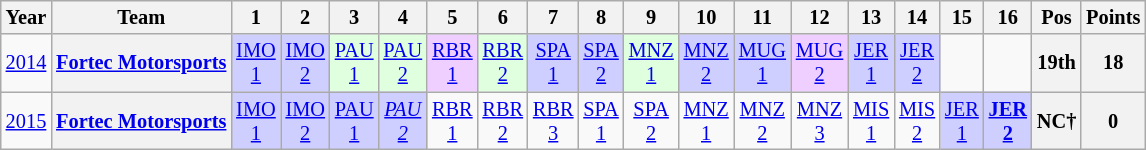<table class="wikitable" style="text-align:center; font-size:85%">
<tr>
<th>Year</th>
<th>Team</th>
<th>1</th>
<th>2</th>
<th>3</th>
<th>4</th>
<th>5</th>
<th>6</th>
<th>7</th>
<th>8</th>
<th>9</th>
<th>10</th>
<th>11</th>
<th>12</th>
<th>13</th>
<th>14</th>
<th>15</th>
<th>16</th>
<th>Pos</th>
<th>Points</th>
</tr>
<tr>
<td><a href='#'>2014</a></td>
<th><a href='#'>Fortec Motorsports</a></th>
<td style="background:#cfcfff;"><a href='#'>IMO<br>1</a><br></td>
<td style="background:#cfcfff;"><a href='#'>IMO<br>2</a><br></td>
<td style="background:#dfffdf;"><a href='#'>PAU<br>1</a><br></td>
<td style="background:#dfffdf;"><a href='#'>PAU<br>2</a><br></td>
<td style="background:#efcfff;"><a href='#'>RBR<br>1</a><br></td>
<td style="background:#dfffdf;"><a href='#'>RBR<br>2</a><br></td>
<td style="background:#cfcfff;"><a href='#'>SPA<br>1</a><br></td>
<td style="background:#cfcfff;"><a href='#'>SPA<br>2</a><br></td>
<td style="background:#dfffdf;"><a href='#'>MNZ<br>1</a><br></td>
<td style="background:#cfcfff;"><a href='#'>MNZ<br>2</a><br></td>
<td style="background:#cfcfff;"><a href='#'>MUG<br>1</a><br></td>
<td style="background:#efcfff;"><a href='#'>MUG<br>2</a><br></td>
<td style="background:#cfcfff;"><a href='#'>JER<br>1</a><br></td>
<td style="background:#cfcfff"><a href='#'>JER<br>2</a><br></td>
<td></td>
<td></td>
<th>19th</th>
<th>18</th>
</tr>
<tr>
<td><a href='#'>2015</a></td>
<th><a href='#'>Fortec Motorsports</a></th>
<td style="background:#CFCFFF;"><a href='#'>IMO<br>1</a><br></td>
<td style="background:#CFCFFF;"><a href='#'>IMO<br>2</a><br></td>
<td style="background:#CFCFFF;"><a href='#'>PAU<br>1</a><br></td>
<td style="background:#CFCFFF;"><em><a href='#'>PAU<br>2</a></em><br></td>
<td style="background:#;"><a href='#'>RBR<br>1</a><br></td>
<td style="background:#;"><a href='#'>RBR<br>2</a><br></td>
<td style="background:#;"><a href='#'>RBR<br>3</a><br></td>
<td style="background:#;"><a href='#'>SPA<br>1</a><br></td>
<td style="background:#;"><a href='#'>SPA<br>2</a><br></td>
<td style="background:#;"><a href='#'>MNZ<br>1</a><br></td>
<td style="background:#;"><a href='#'>MNZ<br>2</a><br></td>
<td style="background:#;"><a href='#'>MNZ<br>3</a><br></td>
<td style="background:#;"><a href='#'>MIS<br>1</a><br></td>
<td style="background:#;"><a href='#'>MIS<br>2</a><br></td>
<td style="background:#CFCFFF;"><a href='#'>JER<br>1</a><br></td>
<td style="background:#CFCFFF;"><strong><a href='#'>JER<br>2</a></strong><br></td>
<th>NC†</th>
<th>0</th>
</tr>
</table>
